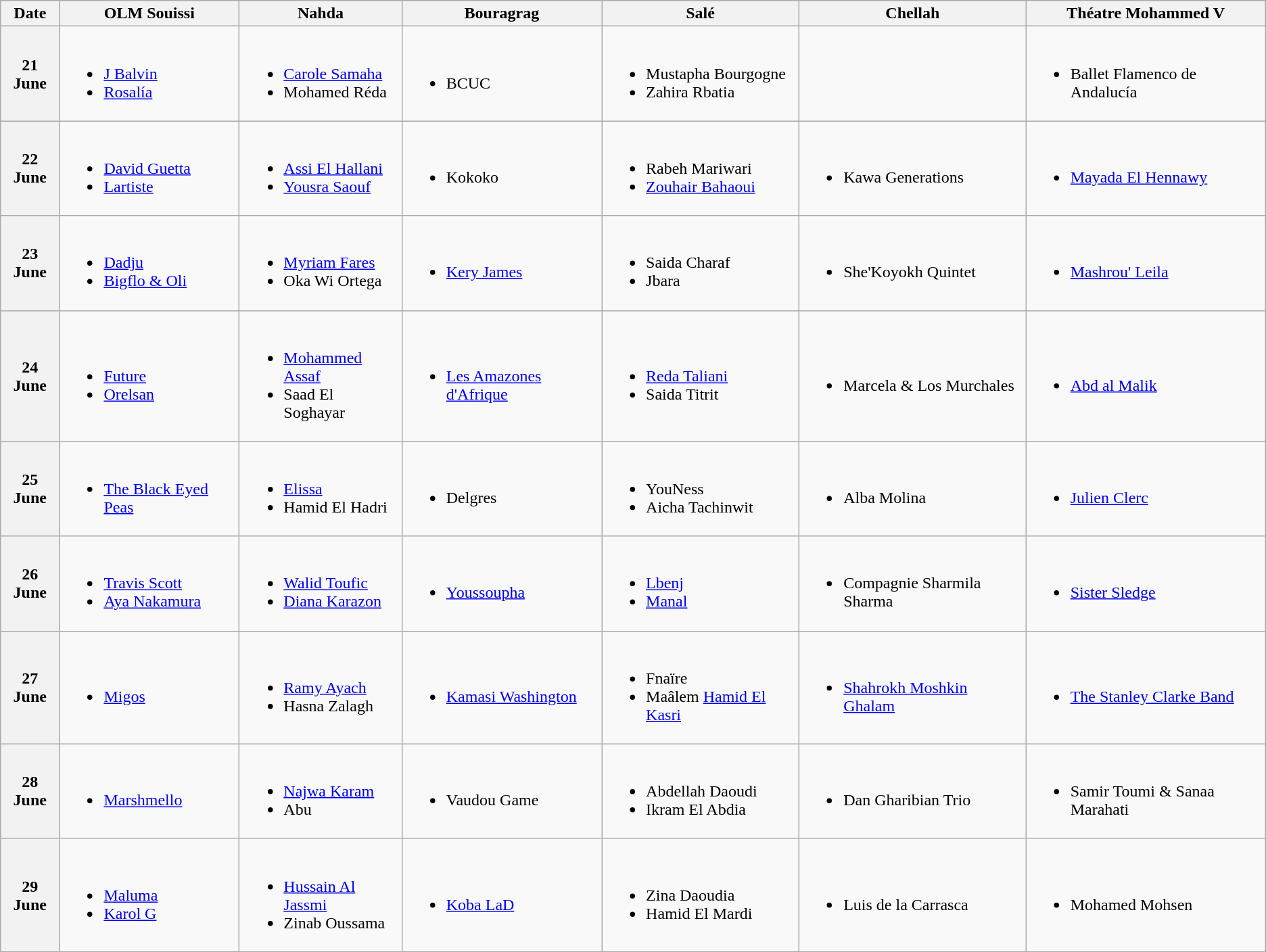<table class="wikitable plainrowheaders">
<tr>
<th>Date</th>
<th>OLM Souissi</th>
<th>Nahda</th>
<th>Bouragrag</th>
<th>Salé</th>
<th>Chellah</th>
<th>Théatre Mohammed V</th>
</tr>
<tr>
<th>21 June</th>
<td><br><ul><li><a href='#'>J Balvin</a></li><li><a href='#'>Rosalía</a></li></ul></td>
<td><br><ul><li><a href='#'>Carole Samaha</a></li><li>Mohamed Réda</li></ul></td>
<td><br><ul><li>BCUC</li></ul></td>
<td><br><ul><li>Mustapha Bourgogne</li><li>Zahira Rbatia</li></ul></td>
<td></td>
<td><br><ul><li>Ballet Flamenco de Andalucía</li></ul></td>
</tr>
<tr>
<th>22 June</th>
<td><br><ul><li><a href='#'>David Guetta</a></li><li><a href='#'>Lartiste</a></li></ul></td>
<td><br><ul><li><a href='#'>Assi El Hallani</a></li><li><a href='#'>Yousra Saouf</a></li></ul></td>
<td><br><ul><li>Kokoko</li></ul></td>
<td><br><ul><li>Rabeh Mariwari</li><li><a href='#'>Zouhair Bahaoui</a></li></ul></td>
<td><br><ul><li>Kawa Generations</li></ul></td>
<td><br><ul><li><a href='#'>Mayada El Hennawy</a></li></ul></td>
</tr>
<tr>
<th>23 June</th>
<td><br><ul><li><a href='#'>Dadju</a></li><li><a href='#'>Bigflo & Oli</a></li></ul></td>
<td><br><ul><li><a href='#'>Myriam Fares</a></li><li>Oka Wi Ortega</li></ul></td>
<td><br><ul><li><a href='#'>Kery James</a></li></ul></td>
<td><br><ul><li>Saida Charaf</li><li>Jbara</li></ul></td>
<td><br><ul><li>She'Koyokh Quintet</li></ul></td>
<td><br><ul><li><a href='#'>Mashrou' Leila</a></li></ul></td>
</tr>
<tr>
<th>24 June</th>
<td><br><ul><li><a href='#'>Future</a></li><li><a href='#'>Orelsan</a></li></ul></td>
<td><br><ul><li><a href='#'>Mohammed Assaf</a></li><li>Saad El Soghayar</li></ul></td>
<td><br><ul><li><a href='#'>Les Amazones d'Afrique</a></li></ul></td>
<td><br><ul><li><a href='#'>Reda Taliani</a></li><li>Saida Titrit</li></ul></td>
<td><br><ul><li>Marcela & Los Murchales</li></ul></td>
<td><br><ul><li><a href='#'>Abd al Malik</a></li></ul></td>
</tr>
<tr>
<th>25 June</th>
<td><br><ul><li><a href='#'>The Black Eyed Peas</a></li></ul></td>
<td><br><ul><li><a href='#'>Elissa</a></li><li>Hamid El Hadri</li></ul></td>
<td><br><ul><li>Delgres</li></ul></td>
<td><br><ul><li>YouNess</li><li>Aicha Tachinwit</li></ul></td>
<td><br><ul><li>Alba Molina</li></ul></td>
<td><br><ul><li><a href='#'>Julien Clerc</a></li></ul></td>
</tr>
<tr>
<th>26 June</th>
<td><br><ul><li><a href='#'>Travis Scott</a></li><li><a href='#'>Aya Nakamura</a></li></ul></td>
<td><br><ul><li><a href='#'>Walid Toufic</a></li><li><a href='#'>Diana Karazon</a></li></ul></td>
<td><br><ul><li><a href='#'>Youssoupha</a></li></ul></td>
<td><br><ul><li><a href='#'>Lbenj</a></li><li><a href='#'>Manal</a></li></ul></td>
<td><br><ul><li>Compagnie Sharmila Sharma</li></ul></td>
<td><br><ul><li><a href='#'>Sister Sledge</a></li></ul></td>
</tr>
<tr>
<th>27 June</th>
<td><br><ul><li><a href='#'>Migos</a></li></ul></td>
<td><br><ul><li><a href='#'>Ramy Ayach</a></li><li>Hasna Zalagh</li></ul></td>
<td><br><ul><li><a href='#'>Kamasi Washington</a></li></ul></td>
<td><br><ul><li>Fnaïre</li><li>Maâlem <a href='#'>Hamid El Kasri</a></li></ul></td>
<td><br><ul><li><a href='#'>Shahrokh Moshkin Ghalam</a></li></ul></td>
<td><br><ul><li><a href='#'>The Stanley Clarke Band</a></li></ul></td>
</tr>
<tr>
<th>28 June</th>
<td><br><ul><li><a href='#'>Marshmello</a></li></ul></td>
<td><br><ul><li><a href='#'>Najwa Karam</a></li><li>Abu</li></ul></td>
<td><br><ul><li>Vaudou Game</li></ul></td>
<td><br><ul><li>Abdellah Daoudi</li><li>Ikram El Abdia</li></ul></td>
<td><br><ul><li>Dan Gharibian Trio</li></ul></td>
<td><br><ul><li>Samir Toumi & Sanaa Marahati</li></ul></td>
</tr>
<tr>
<th>29 June</th>
<td><br><ul><li><a href='#'>Maluma</a></li><li><a href='#'>Karol G</a></li></ul></td>
<td><br><ul><li><a href='#'>Hussain Al Jassmi</a></li><li>Zinab Oussama</li></ul></td>
<td><br><ul><li><a href='#'>Koba LaD</a></li></ul></td>
<td><br><ul><li>Zina Daoudia</li><li>Hamid El Mardi</li></ul></td>
<td><br><ul><li>Luis de la Carrasca</li></ul></td>
<td><br><ul><li>Mohamed Mohsen</li></ul></td>
</tr>
</table>
